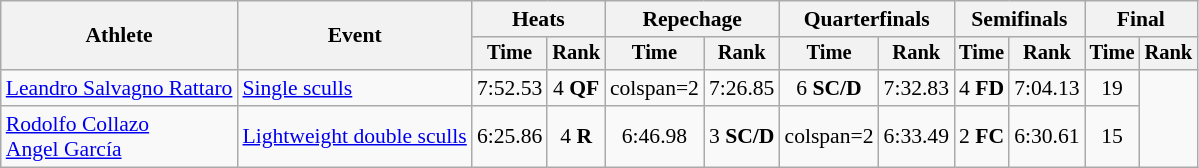<table class="wikitable" style="font-size:90%">
<tr>
<th rowspan="2">Athlete</th>
<th rowspan="2">Event</th>
<th colspan="2">Heats</th>
<th colspan="2">Repechage</th>
<th colspan="2">Quarterfinals</th>
<th colspan="2">Semifinals</th>
<th colspan="2">Final</th>
</tr>
<tr style="font-size:95%">
<th>Time</th>
<th>Rank</th>
<th>Time</th>
<th>Rank</th>
<th>Time</th>
<th>Rank</th>
<th>Time</th>
<th>Rank</th>
<th>Time</th>
<th>Rank</th>
</tr>
<tr align=center>
<td align=left><a href='#'>Leandro Salvagno Rattaro</a></td>
<td align=left><a href='#'>Single sculls</a></td>
<td>7:52.53</td>
<td>4 <strong>QF</strong></td>
<td>colspan=2 </td>
<td>7:26.85</td>
<td>6 <strong>SC/D</strong></td>
<td>7:32.83</td>
<td>4 <strong>FD</strong></td>
<td>7:04.13</td>
<td>19</td>
</tr>
<tr align=center>
<td align=left><a href='#'>Rodolfo Collazo</a><br><a href='#'>Angel García</a></td>
<td align=left><a href='#'>Lightweight double sculls</a></td>
<td>6:25.86</td>
<td>4 <strong>R</strong></td>
<td>6:46.98</td>
<td>3 <strong>SC/D</strong></td>
<td>colspan=2 </td>
<td>6:33.49</td>
<td>2 <strong>FC</strong></td>
<td>6:30.61</td>
<td>15</td>
</tr>
</table>
